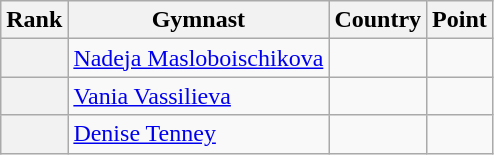<table class="wikitable sortable">
<tr>
<th>Rank</th>
<th>Gymnast</th>
<th>Country</th>
<th>Point</th>
</tr>
<tr>
<th></th>
<td><a href='#'>Nadeja Masloboischikova</a></td>
<td></td>
<td></td>
</tr>
<tr>
<th></th>
<td><a href='#'>Vania Vassilieva</a></td>
<td></td>
<td></td>
</tr>
<tr>
<th></th>
<td><a href='#'>Denise Tenney</a></td>
<td></td>
<td></td>
</tr>
</table>
